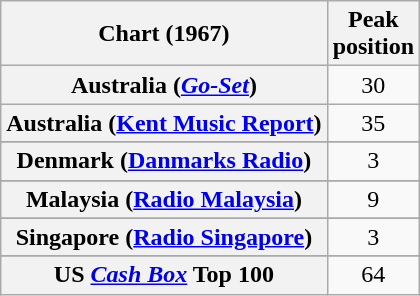<table class="wikitable sortable plainrowheaders" style="text-align:center">
<tr>
<th>Chart (1967)</th>
<th>Peak<br>position</th>
</tr>
<tr>
<th scope="row">Australia (<em><a href='#'>Go-Set</a></em>)</th>
<td>30</td>
</tr>
<tr>
<th scope="row">Australia (<a href='#'>Kent Music Report</a>)</th>
<td>35</td>
</tr>
<tr>
</tr>
<tr>
</tr>
<tr>
</tr>
<tr>
<th scope="row">Denmark (<a href='#'>Danmarks Radio</a>)</th>
<td>3</td>
</tr>
<tr>
</tr>
<tr>
<th scope="row">Malaysia (<a href='#'>Radio Malaysia</a>)</th>
<td>9</td>
</tr>
<tr>
</tr>
<tr>
</tr>
<tr>
<th scope="row">Singapore (<a href='#'>Radio Singapore</a>)</th>
<td>3</td>
</tr>
<tr>
</tr>
<tr>
<th scope="row">US <a href='#'><em>Cash Box</em></a> Top 100</th>
<td>64</td>
</tr>
</table>
